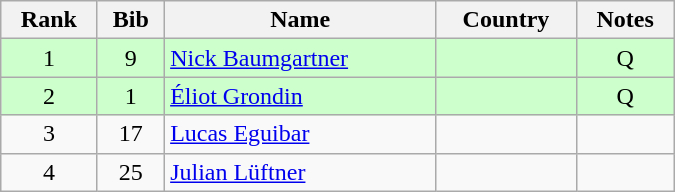<table class="wikitable" style="text-align:center; width:450px">
<tr>
<th>Rank</th>
<th>Bib</th>
<th>Name</th>
<th>Country</th>
<th>Notes</th>
</tr>
<tr bgcolor=ccffcc>
<td>1</td>
<td>9</td>
<td align=left><a href='#'>Nick Baumgartner</a></td>
<td align=left></td>
<td>Q</td>
</tr>
<tr bgcolor=ccffcc>
<td>2</td>
<td>1</td>
<td align=left><a href='#'>Éliot Grondin</a></td>
<td align=left></td>
<td>Q</td>
</tr>
<tr>
<td>3</td>
<td>17</td>
<td align=left><a href='#'>Lucas Eguibar</a></td>
<td align=left></td>
<td></td>
</tr>
<tr>
<td>4</td>
<td>25</td>
<td align=left><a href='#'>Julian Lüftner</a></td>
<td align=left></td>
<td></td>
</tr>
</table>
